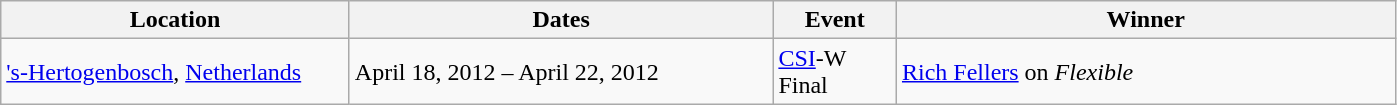<table class="wikitable">
<tr>
<th width=225>Location</th>
<th width=275>Dates</th>
<th width=75>Event</th>
<th width=325>Winner</th>
</tr>
<tr>
<td> <a href='#'>'s-Hertogenbosch</a>, <a href='#'>Netherlands</a></td>
<td>April 18, 2012 – April 22, 2012</td>
<td><a href='#'>CSI</a>-W Final</td>
<td> <a href='#'>Rich Fellers</a> on <em>Flexible</em></td>
</tr>
</table>
